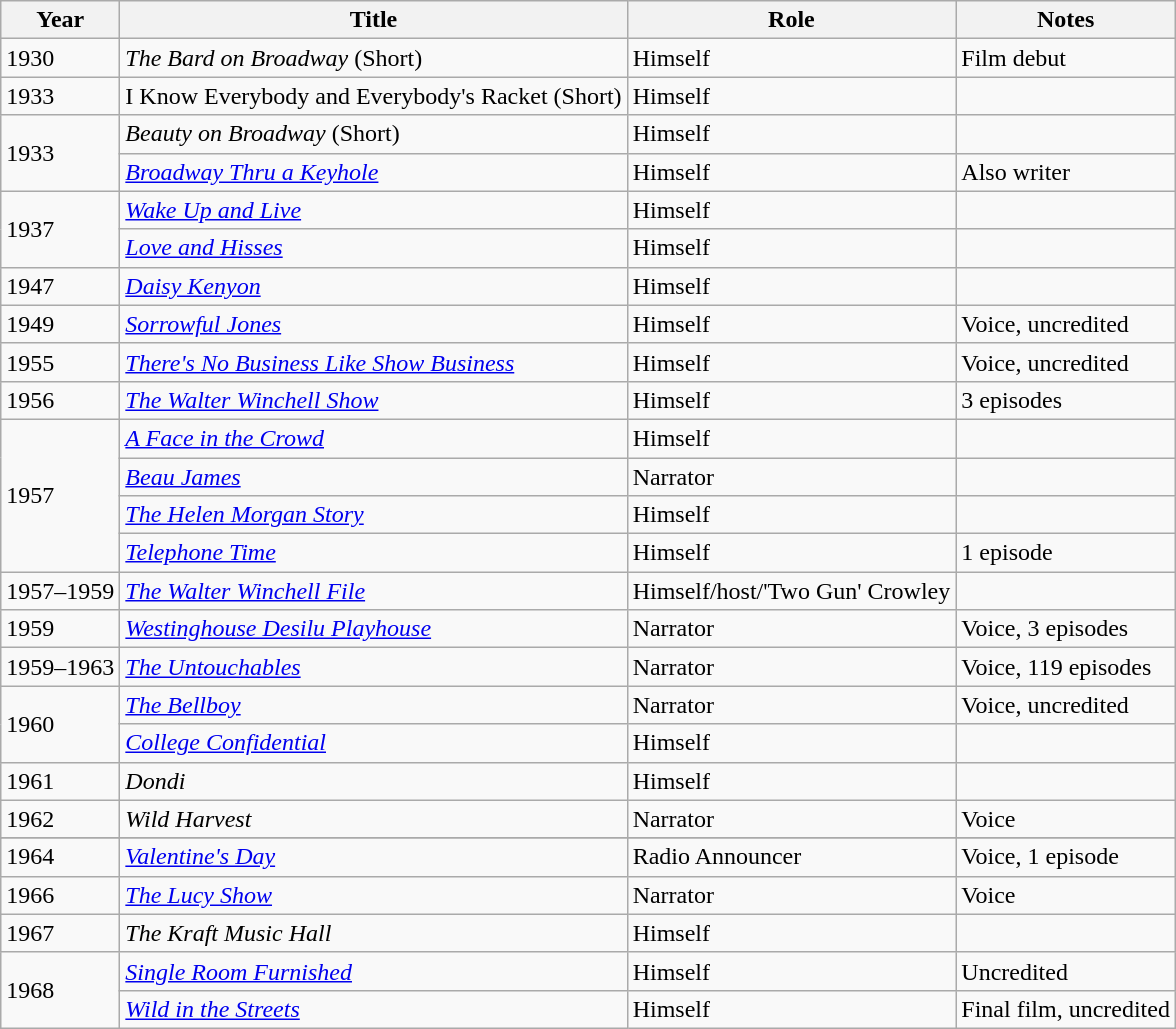<table class="wikitable">
<tr>
<th>Year</th>
<th>Title</th>
<th>Role</th>
<th>Notes</th>
</tr>
<tr>
<td>1930</td>
<td><em>The Bard on Broadway</em> (Short)</td>
<td>Himself</td>
<td>Film debut</td>
</tr>
<tr>
<td>1933</td>
<td>I Know Everybody and Everybody's Racket (Short)</td>
<td>Himself</td>
<td></td>
</tr>
<tr>
<td rowspan=2>1933</td>
<td><em>Beauty on Broadway</em> (Short)</td>
<td>Himself</td>
<td></td>
</tr>
<tr>
<td><em><a href='#'>Broadway Thru a Keyhole</a></em></td>
<td>Himself</td>
<td>Also writer</td>
</tr>
<tr>
<td rowspan=2>1937</td>
<td><em><a href='#'>Wake Up and Live</a></em></td>
<td>Himself</td>
<td></td>
</tr>
<tr>
<td><em><a href='#'>Love and Hisses</a></em></td>
<td>Himself</td>
<td></td>
</tr>
<tr>
<td>1947</td>
<td><em><a href='#'>Daisy Kenyon</a></em></td>
<td>Himself</td>
<td></td>
</tr>
<tr>
<td>1949</td>
<td><em><a href='#'>Sorrowful Jones</a></em></td>
<td>Himself</td>
<td>Voice, uncredited</td>
</tr>
<tr>
<td>1955</td>
<td><em><a href='#'>There's No Business Like Show Business</a></em></td>
<td>Himself</td>
<td>Voice, uncredited</td>
</tr>
<tr>
<td>1956</td>
<td><em><a href='#'>The Walter Winchell Show</a></em></td>
<td>Himself</td>
<td>3 episodes</td>
</tr>
<tr>
<td rowspan=4>1957</td>
<td><em><a href='#'>A Face in the Crowd</a></em></td>
<td>Himself</td>
<td></td>
</tr>
<tr>
<td><em><a href='#'>Beau James</a></em></td>
<td>Narrator</td>
<td></td>
</tr>
<tr>
<td><em><a href='#'>The Helen Morgan Story</a></em></td>
<td>Himself</td>
<td></td>
</tr>
<tr>
<td><em><a href='#'>Telephone Time</a></em></td>
<td>Himself</td>
<td>1 episode</td>
</tr>
<tr>
<td>1957–1959</td>
<td><em><a href='#'>The Walter Winchell File</a></em></td>
<td>Himself/host/'Two Gun' Crowley</td>
<td></td>
</tr>
<tr>
<td>1959</td>
<td><em><a href='#'>Westinghouse Desilu Playhouse</a></em></td>
<td>Narrator</td>
<td>Voice, 3 episodes</td>
</tr>
<tr>
<td>1959–1963</td>
<td><em><a href='#'>The Untouchables</a></em></td>
<td>Narrator</td>
<td>Voice, 119 episodes</td>
</tr>
<tr>
<td rowspan=2>1960</td>
<td><em><a href='#'>The Bellboy</a></em></td>
<td>Narrator</td>
<td>Voice, uncredited</td>
</tr>
<tr>
<td><em><a href='#'>College Confidential</a></em></td>
<td>Himself</td>
<td></td>
</tr>
<tr>
<td>1961</td>
<td><em>Dondi</em></td>
<td>Himself</td>
<td></td>
</tr>
<tr>
<td>1962</td>
<td><em>Wild Harvest</em></td>
<td>Narrator</td>
<td>Voice</td>
</tr>
<tr>
</tr>
<tr>
<td>1964</td>
<td><em><a href='#'>Valentine's Day</a></em></td>
<td>Radio Announcer</td>
<td>Voice, 1 episode</td>
</tr>
<tr>
<td>1966</td>
<td><em><a href='#'>The Lucy Show</a></em></td>
<td>Narrator</td>
<td>Voice</td>
</tr>
<tr>
<td>1967</td>
<td><em>The Kraft Music Hall</em></td>
<td>Himself</td>
<td></td>
</tr>
<tr>
<td rowspan=2>1968</td>
<td><em><a href='#'>Single Room Furnished</a></em></td>
<td>Himself</td>
<td>Uncredited</td>
</tr>
<tr>
<td><em><a href='#'>Wild in the Streets</a></em></td>
<td>Himself</td>
<td>Final film, uncredited</td>
</tr>
</table>
